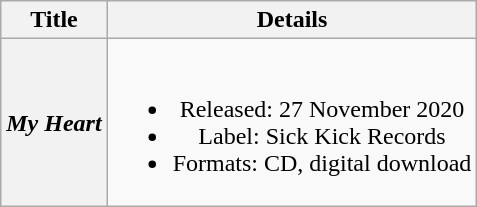<table class="wikitable plainrowheaders" style="text-align:center;">
<tr>
<th scope="col">Title</th>
<th scope="col">Details</th>
</tr>
<tr>
<th scope="row"><em>My Heart</em></th>
<td><br><ul><li>Released: 27 November 2020</li><li>Label: Sick Kick Records</li><li>Formats: CD, digital download</li></ul></td>
</tr>
</table>
